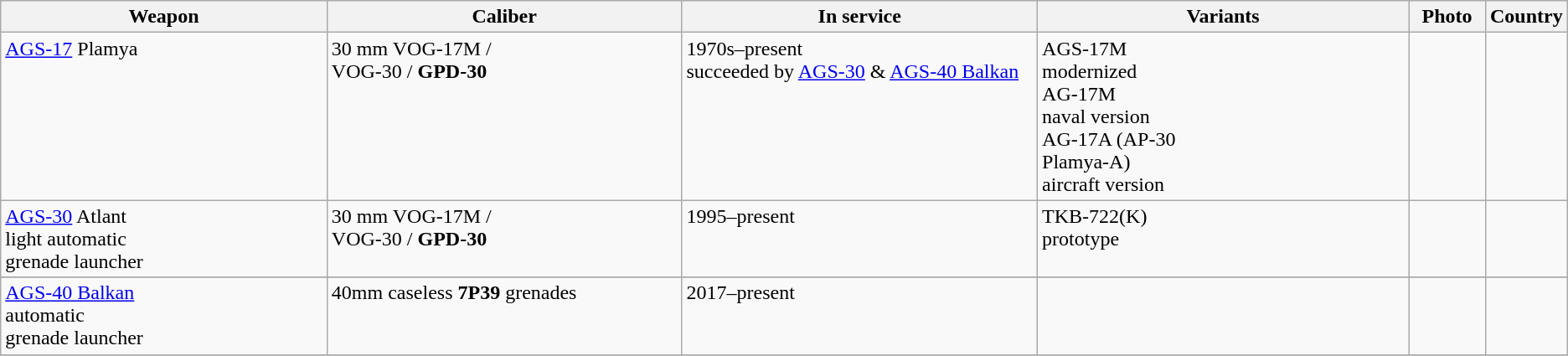<table class="wikitable">
<tr>
<th style="width:22%;", align=left>Weapon</th>
<th style="width:24%;", align=left>Caliber</th>
<th style="width:24%;", align=left>In service</th>
<th style="width:25%;", align=left>Variants</th>
<th style="width:29%;">Photo</th>
<th style="width:16%;", align=left>Country</th>
</tr>
<tr>
<td align=left, valign=top><a href='#'>AGS-17</a> Plamya</td>
<td align=left, valign=top>30 mm VOG-17M /<br>VOG-30 / <strong>GPD-30</strong></td>
<td align=left, valign=top>1970s–present <br>succeeded by <a href='#'>AGS-30</a> & <a href='#'>AGS-40 Balkan</a></td>
<td align=left, valign=top>AGS-17M<br>modernized<br>AG-17M<br>naval version<br>AG-17A (AP-30<br>Plamya-A)<br>aircraft version</td>
<td align=center></td>
<td></td>
</tr>
<tr>
<td align=left, valign=top><a href='#'>AGS-30</a> Atlant<br>light automatic<br>grenade launcher</td>
<td align=left, valign=top>30 mm VOG-17M /<br>VOG-30 / <strong>GPD-30</strong></td>
<td align=left, valign=top>1995–present</td>
<td align=left, valign=top>TKB-722(K)<br>prototype</td>
<td align=center></td>
<td></td>
</tr>
<tr>
</tr>
<tr>
<td align=left, valign=top><a href='#'>AGS-40 Balkan</a><br>automatic<br>grenade launcher</td>
<td align=left, valign=top>40mm caseless <strong>7P39</strong> grenades</td>
<td align=left, valign=top>2017–present</td>
<td align=left, valign=top></td>
<td align=center></td>
<td></td>
</tr>
<tr>
</tr>
</table>
